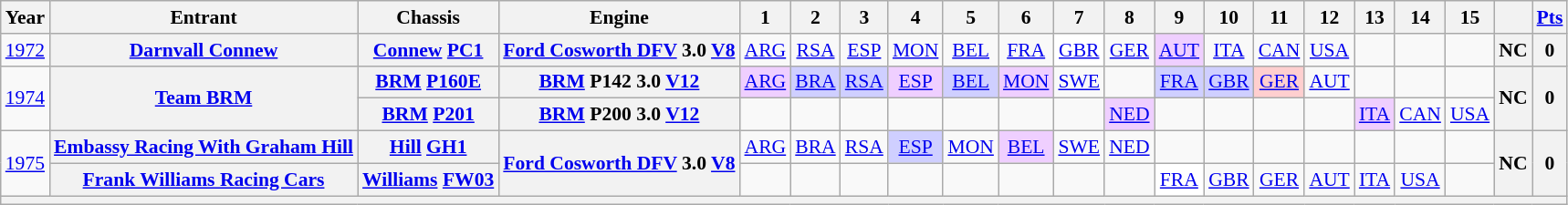<table class="wikitable" style="text-align:center; font-size:90%">
<tr>
<th>Year</th>
<th>Entrant</th>
<th>Chassis</th>
<th>Engine</th>
<th>1</th>
<th>2</th>
<th>3</th>
<th>4</th>
<th>5</th>
<th>6</th>
<th>7</th>
<th>8</th>
<th>9</th>
<th>10</th>
<th>11</th>
<th>12</th>
<th>13</th>
<th>14</th>
<th>15</th>
<th></th>
<th><a href='#'>Pts</a></th>
</tr>
<tr>
<td><a href='#'>1972</a></td>
<th><a href='#'>Darnvall Connew</a></th>
<th><a href='#'>Connew</a> <a href='#'>PC1</a></th>
<th><a href='#'>Ford Cosworth DFV</a> 3.0 <a href='#'>V8</a></th>
<td><a href='#'>ARG</a></td>
<td><a href='#'>RSA</a></td>
<td><a href='#'>ESP</a></td>
<td><a href='#'>MON</a></td>
<td><a href='#'>BEL</a></td>
<td><a href='#'>FRA</a></td>
<td style="background:#ffffff;"><a href='#'>GBR</a><br></td>
<td><a href='#'>GER</a></td>
<td style="background:#EFCFFF;"><a href='#'>AUT</a><br></td>
<td><a href='#'>ITA</a></td>
<td><a href='#'>CAN</a></td>
<td><a href='#'>USA</a></td>
<td></td>
<td></td>
<td></td>
<th>NC</th>
<th>0</th>
</tr>
<tr>
<td rowspan=2><a href='#'>1974</a></td>
<th rowspan=2><a href='#'>Team BRM</a></th>
<th><a href='#'>BRM</a> <a href='#'>P160E</a></th>
<th><a href='#'>BRM</a> P142 3.0 <a href='#'>V12</a></th>
<td style="background:#EFCFFF;"><a href='#'>ARG</a><br></td>
<td style="background:#CFCFFF;"><a href='#'>BRA</a><br></td>
<td style="background:#CFCFFF;"><a href='#'>RSA</a><br></td>
<td style="background:#EFCFFF;"><a href='#'>ESP</a><br></td>
<td style="background:#CFCFFF;"><a href='#'>BEL</a><br></td>
<td style="background:#EFCFFF;"><a href='#'>MON</a><br></td>
<td><a href='#'>SWE</a></td>
<td></td>
<td style="background:#CFCFFF;"><a href='#'>FRA</a><br></td>
<td style="background:#CFCFFF;"><a href='#'>GBR</a><br></td>
<td style="background:#FFCFCF;"><a href='#'>GER</a><br></td>
<td><a href='#'>AUT</a></td>
<td></td>
<td></td>
<td></td>
<th rowspan=2>NC</th>
<th rowspan=2>0</th>
</tr>
<tr>
<th><a href='#'>BRM</a> <a href='#'>P201</a></th>
<th><a href='#'>BRM</a> P200 3.0 <a href='#'>V12</a></th>
<td></td>
<td></td>
<td></td>
<td></td>
<td></td>
<td></td>
<td></td>
<td style="background:#EFCFFF;"><a href='#'>NED</a><br></td>
<td></td>
<td></td>
<td></td>
<td></td>
<td style="background:#EFCFFF;"><a href='#'>ITA</a><br></td>
<td><a href='#'>CAN</a></td>
<td><a href='#'>USA</a></td>
</tr>
<tr>
<td rowspan=2><a href='#'>1975</a></td>
<th><a href='#'>Embassy Racing With Graham Hill</a></th>
<th><a href='#'>Hill</a> <a href='#'>GH1</a></th>
<th rowspan=2><a href='#'>Ford Cosworth DFV</a> 3.0 <a href='#'>V8</a></th>
<td><a href='#'>ARG</a></td>
<td><a href='#'>BRA</a></td>
<td><a href='#'>RSA</a></td>
<td style="background:#CFCFFF;"><a href='#'>ESP</a><br></td>
<td><a href='#'>MON</a></td>
<td style="background:#EFCFFF;"><a href='#'>BEL</a><br></td>
<td><a href='#'>SWE</a></td>
<td><a href='#'>NED</a></td>
<td></td>
<td></td>
<td></td>
<td></td>
<td></td>
<td></td>
<td></td>
<th rowspan=2>NC</th>
<th rowspan=2>0</th>
</tr>
<tr>
<th><a href='#'>Frank Williams Racing Cars</a></th>
<th><a href='#'>Williams</a> <a href='#'>FW03</a></th>
<td></td>
<td></td>
<td></td>
<td></td>
<td></td>
<td></td>
<td></td>
<td></td>
<td style="background:#ffffff;"><a href='#'>FRA</a><br></td>
<td><a href='#'>GBR</a></td>
<td><a href='#'>GER</a></td>
<td><a href='#'>AUT</a></td>
<td><a href='#'>ITA</a></td>
<td><a href='#'>USA</a></td>
<td></td>
</tr>
<tr>
<th colspan="21"></th>
</tr>
</table>
